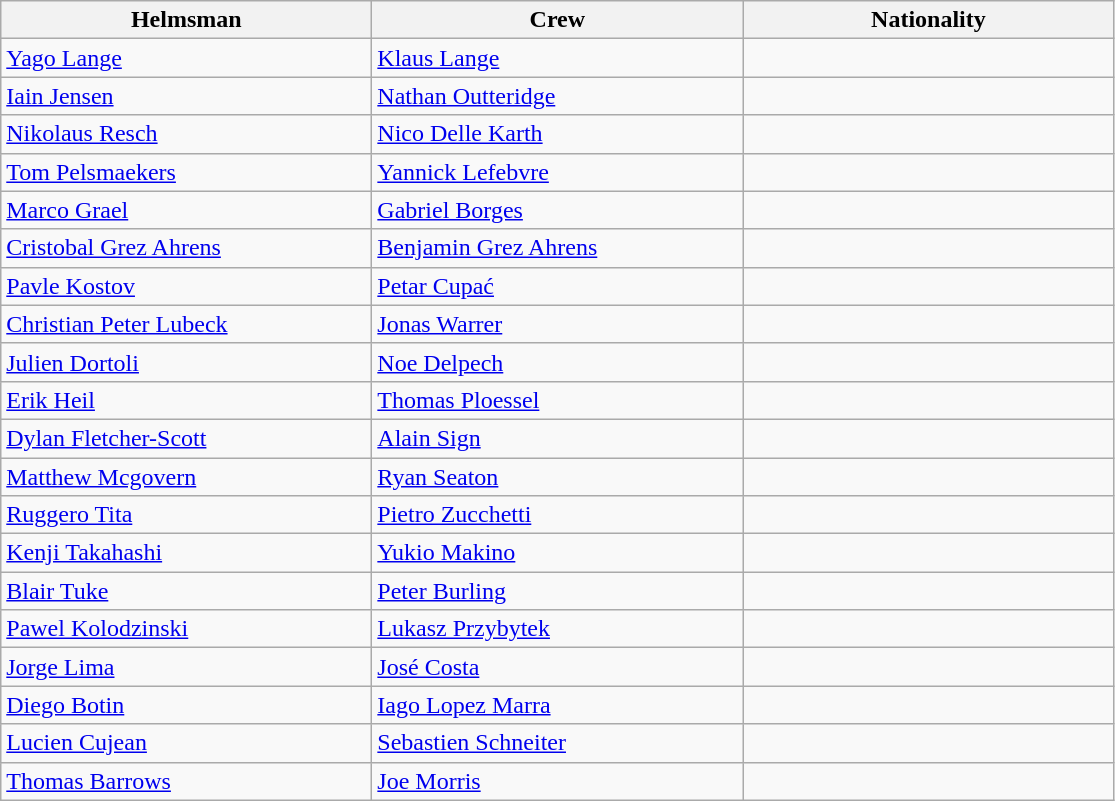<table class=wikitable>
<tr>
<th style="width:15em;">Helmsman</th>
<th style="width:15em;">Crew</th>
<th style="width:15em;">Nationality</th>
</tr>
<tr>
<td><a href='#'>Yago Lange</a></td>
<td><a href='#'>Klaus Lange</a></td>
<td></td>
</tr>
<tr>
<td><a href='#'>Iain Jensen</a></td>
<td><a href='#'>Nathan Outteridge</a></td>
<td></td>
</tr>
<tr>
<td><a href='#'>Nikolaus Resch</a></td>
<td><a href='#'>Nico Delle Karth</a></td>
<td></td>
</tr>
<tr>
<td><a href='#'>Tom Pelsmaekers</a></td>
<td><a href='#'>Yannick Lefebvre</a></td>
<td></td>
</tr>
<tr>
<td><a href='#'>Marco Grael</a></td>
<td><a href='#'>Gabriel Borges</a></td>
<td></td>
</tr>
<tr>
<td><a href='#'>Cristobal Grez Ahrens</a></td>
<td><a href='#'>Benjamin Grez Ahrens</a></td>
<td></td>
</tr>
<tr>
<td><a href='#'>Pavle Kostov</a></td>
<td><a href='#'>Petar Cupać</a></td>
<td></td>
</tr>
<tr>
<td><a href='#'>Christian Peter Lubeck</a></td>
<td><a href='#'>Jonas Warrer</a></td>
<td></td>
</tr>
<tr>
<td><a href='#'>Julien Dortoli</a></td>
<td><a href='#'>Noe Delpech</a></td>
<td></td>
</tr>
<tr>
<td><a href='#'>Erik Heil</a></td>
<td><a href='#'>Thomas Ploessel</a></td>
<td></td>
</tr>
<tr>
<td><a href='#'>Dylan Fletcher-Scott</a></td>
<td><a href='#'>Alain Sign</a></td>
<td></td>
</tr>
<tr>
<td><a href='#'>Matthew Mcgovern</a></td>
<td><a href='#'>Ryan Seaton</a></td>
<td></td>
</tr>
<tr>
<td><a href='#'>Ruggero Tita</a></td>
<td><a href='#'>Pietro Zucchetti</a></td>
<td></td>
</tr>
<tr>
<td><a href='#'>Kenji Takahashi</a></td>
<td><a href='#'>Yukio Makino</a></td>
<td></td>
</tr>
<tr>
<td><a href='#'>Blair Tuke</a></td>
<td><a href='#'>Peter Burling</a></td>
<td></td>
</tr>
<tr>
<td><a href='#'>Pawel Kolodzinski</a></td>
<td><a href='#'>Lukasz Przybytek</a></td>
<td></td>
</tr>
<tr>
<td><a href='#'>Jorge Lima</a></td>
<td><a href='#'>José Costa</a></td>
<td></td>
</tr>
<tr>
<td><a href='#'>Diego Botin</a></td>
<td><a href='#'>Iago Lopez Marra</a></td>
<td></td>
</tr>
<tr>
<td><a href='#'>Lucien Cujean</a></td>
<td><a href='#'>Sebastien Schneiter</a></td>
<td></td>
</tr>
<tr>
<td><a href='#'>Thomas Barrows</a></td>
<td><a href='#'>Joe Morris</a></td>
<td></td>
</tr>
</table>
